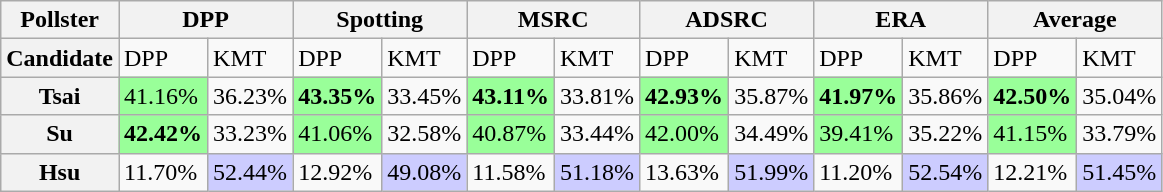<table class="wikitable">
<tr>
<th>Pollster</th>
<th colspan="2">DPP</th>
<th colspan="2">Spotting</th>
<th colspan="2">MSRC</th>
<th colspan="2">ADSRC</th>
<th colspan="2">ERA</th>
<th colspan="2">Average</th>
</tr>
<tr>
<th>Candidate</th>
<td>DPP</td>
<td>KMT</td>
<td>DPP</td>
<td>KMT</td>
<td>DPP</td>
<td>KMT</td>
<td>DPP</td>
<td>KMT</td>
<td>DPP</td>
<td>KMT</td>
<td>DPP</td>
<td>KMT</td>
</tr>
<tr>
<th>Tsai</th>
<td bgcolor=#99FF99>41.16%</td>
<td>36.23%</td>
<td bgcolor=#99FF99><strong>43.35%</strong></td>
<td>33.45%</td>
<td bgcolor=#99FF99><strong>43.11%</strong></td>
<td>33.81%</td>
<td bgcolor=#99FF99><strong>42.93%</strong></td>
<td>35.87%</td>
<td bgcolor=#99FF99><strong>41.97%</strong></td>
<td>35.86%</td>
<td bgcolor=#99FF99><strong>42.50%</strong></td>
<td>35.04%</td>
</tr>
<tr>
<th>Su</th>
<td bgcolor=#99FF99><strong>42.42%</strong></td>
<td>33.23%</td>
<td bgcolor=#99FF99>41.06%</td>
<td>32.58%</td>
<td bgcolor=#99FF99>40.87%</td>
<td>33.44%</td>
<td bgcolor=#99FF99>42.00%</td>
<td>34.49%</td>
<td bgcolor=#99FF99>39.41%</td>
<td>35.22%</td>
<td bgcolor=#99FF99>41.15%</td>
<td>33.79%</td>
</tr>
<tr>
<th>Hsu</th>
<td>11.70%</td>
<td bgcolor=#CCCCFF>52.44%</td>
<td>12.92%</td>
<td bgcolor=#CCCCFF>49.08%</td>
<td>11.58%</td>
<td bgcolor=#CCCCFF>51.18%</td>
<td>13.63%</td>
<td bgcolor=#CCCCFF>51.99%</td>
<td>11.20%</td>
<td bgcolor=#CCCCFF>52.54%</td>
<td>12.21%</td>
<td bgcolor=#CCCCFF>51.45%</td>
</tr>
</table>
